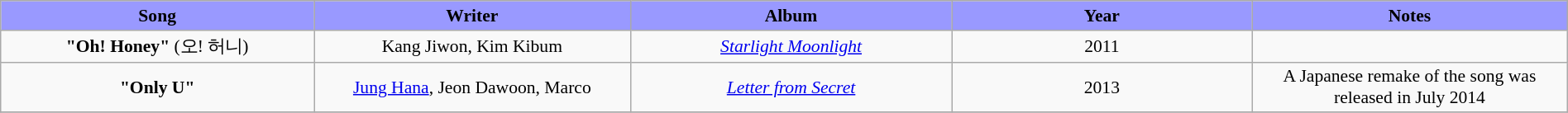<table class="wikitable" style="margin:0.5em auto; clear:both; font-size:.9em; text-align:center; width:100%">
<tr>
<th width="500" style="background: #99F;">Song</th>
<th width="500" style="background: #99F;">Writer</th>
<th width="500" style="background: #99F;">Album</th>
<th width="500" style="background: #99F;">Year</th>
<th width="500" style="background: #99F;">Notes</th>
</tr>
<tr>
<td><strong>"Oh! Honey"</strong> (오! 허니) </td>
<td>Kang Jiwon, Kim Kibum </td>
<td><em><a href='#'>Starlight Moonlight</a></em></td>
<td>2011</td>
<td></td>
</tr>
<tr>
<td><strong>"Only U"</strong> </td>
<td><a href='#'>Jung Hana</a>, Jeon Dawoon, Marco</td>
<td><em><a href='#'>Letter from Secret</a></em></td>
<td>2013</td>
<td>A Japanese remake of the song was released in July 2014</td>
</tr>
<tr>
</tr>
</table>
